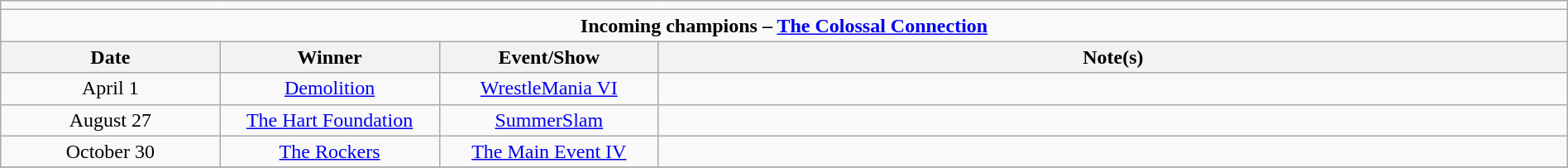<table class="wikitable" style="text-align:center; width:100%;">
<tr>
<td colspan="5"></td>
</tr>
<tr>
<td colspan="5"><strong>Incoming champions – <a href='#'>The Colossal Connection</a> </strong></td>
</tr>
<tr>
<th width=14%>Date</th>
<th width=14%>Winner</th>
<th width=14%>Event/Show</th>
<th width=58%>Note(s)</th>
</tr>
<tr>
<td>April 1</td>
<td><a href='#'>Demolition</a><br></td>
<td><a href='#'>WrestleMania VI</a></td>
<td align=left></td>
</tr>
<tr>
<td>August 27</td>
<td><a href='#'>The Hart Foundation</a><br></td>
<td><a href='#'>SummerSlam</a></td>
<td align=left></td>
</tr>
<tr>
<td>October 30</td>
<td><a href='#'>The Rockers</a><br></td>
<td><a href='#'>The Main Event IV</a></td>
<td align=left></td>
</tr>
<tr>
</tr>
</table>
